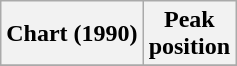<table class="wikitable sortable">
<tr>
<th>Chart (1990)</th>
<th>Peak<br>position</th>
</tr>
<tr>
</tr>
</table>
